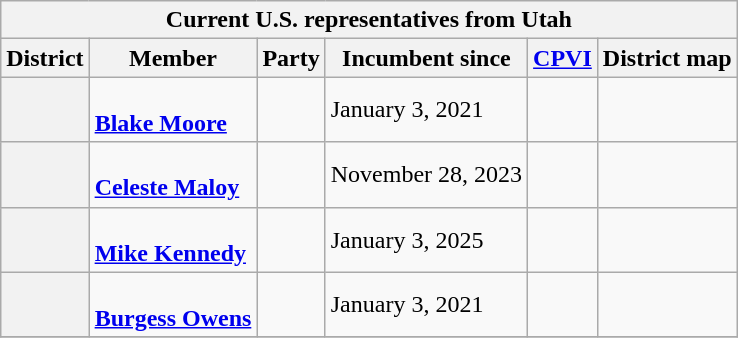<table class="wikitable sortable">
<tr>
<th colspan=6>Current U.S. representatives from Utah</th>
</tr>
<tr>
<th>District</th>
<th>Member<br></th>
<th>Party</th>
<th data-sort-type="date">Incumbent since</th>
<th data-sort-type="number"><a href='#'>CPVI</a><br></th>
<th class="unsortable">District map</th>
</tr>
<tr>
<th></th>
<td data-sort-value="Moore, Blake"><br><strong><a href='#'>Blake Moore</a></strong><br></td>
<td></td>
<td>January 3, 2021</td>
<td></td>
<td></td>
</tr>
<tr>
<th></th>
<td data-sort-value="Maloy, Celeste"><br><strong><a href='#'>Celeste Maloy</a></strong><br></td>
<td></td>
<td>November 28, 2023</td>
<td></td>
<td></td>
</tr>
<tr>
<th></th>
<td data-sort-value="Kennedy, Mike"><br><strong><a href='#'>Mike Kennedy</a></strong><br></td>
<td></td>
<td>January 3, 2025</td>
<td></td>
<td></td>
</tr>
<tr>
<th></th>
<td data-sort-value="Owens, Burgess"><br><strong><a href='#'>Burgess Owens</a></strong><br></td>
<td></td>
<td>January 3, 2021</td>
<td></td>
<td></td>
</tr>
<tr>
</tr>
</table>
